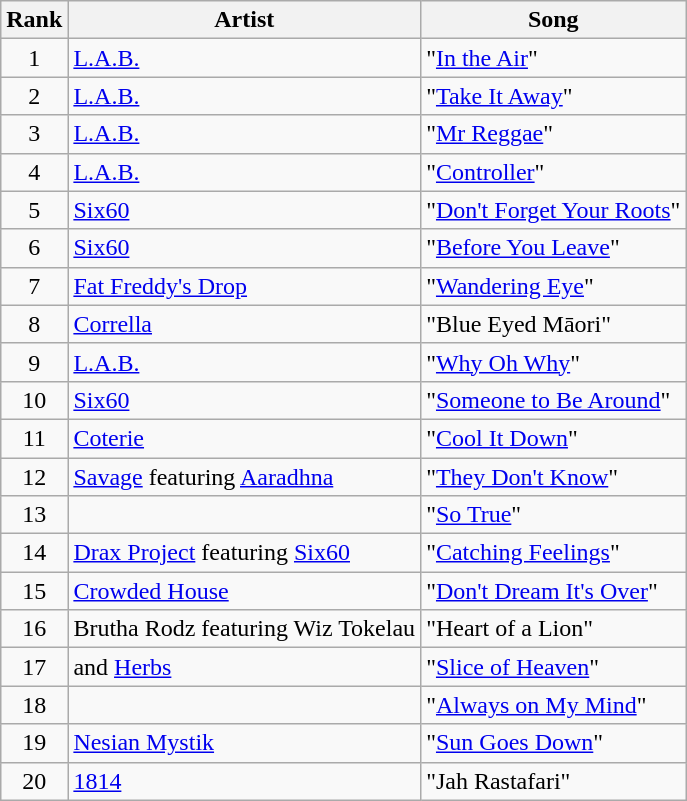<table class="wikitable sortable">
<tr>
<th>Rank</th>
<th>Artist</th>
<th>Song</th>
</tr>
<tr>
<td align="center">1</td>
<td><a href='#'>L.A.B.</a></td>
<td>"<a href='#'>In the Air</a>"</td>
</tr>
<tr>
<td align="center">2</td>
<td><a href='#'>L.A.B.</a></td>
<td>"<a href='#'>Take It Away</a>"</td>
</tr>
<tr>
<td align="center">3</td>
<td><a href='#'>L.A.B.</a></td>
<td>"<a href='#'>Mr Reggae</a>"</td>
</tr>
<tr>
<td align="center">4</td>
<td><a href='#'>L.A.B.</a></td>
<td>"<a href='#'>Controller</a>"</td>
</tr>
<tr>
<td align="center">5</td>
<td><a href='#'>Six60</a></td>
<td>"<a href='#'>Don't Forget Your Roots</a>"</td>
</tr>
<tr>
<td align="center">6</td>
<td><a href='#'>Six60</a></td>
<td>"<a href='#'>Before You Leave</a>"</td>
</tr>
<tr>
<td align="center">7</td>
<td><a href='#'>Fat Freddy's Drop</a></td>
<td>"<a href='#'>Wandering Eye</a>"</td>
</tr>
<tr>
<td align="center">8</td>
<td><a href='#'>Corrella</a></td>
<td>"Blue Eyed Māori"</td>
</tr>
<tr>
<td align="center">9</td>
<td><a href='#'>L.A.B.</a></td>
<td>"<a href='#'>Why Oh Why</a>"</td>
</tr>
<tr>
<td align="center">10</td>
<td><a href='#'>Six60</a></td>
<td>"<a href='#'>Someone to Be Around</a>"</td>
</tr>
<tr>
<td align="center">11</td>
<td><a href='#'>Coterie</a></td>
<td>"<a href='#'>Cool It Down</a>"</td>
</tr>
<tr>
<td align="center">12</td>
<td><a href='#'>Savage</a> featuring <a href='#'>Aaradhna</a></td>
<td>"<a href='#'>They Don't Know</a>"</td>
</tr>
<tr>
<td align="center">13</td>
<td></td>
<td>"<a href='#'>So True</a>"</td>
</tr>
<tr>
<td align="center">14</td>
<td><a href='#'>Drax Project</a> featuring <a href='#'>Six60</a></td>
<td>"<a href='#'>Catching Feelings</a>"</td>
</tr>
<tr>
<td align="center">15</td>
<td><a href='#'>Crowded House</a></td>
<td>"<a href='#'>Don't Dream It's Over</a>"</td>
</tr>
<tr>
<td align="center">16</td>
<td>Brutha Rodz featuring Wiz Tokelau</td>
<td>"Heart of a Lion"</td>
</tr>
<tr>
<td align="center">17</td>
<td> and <a href='#'>Herbs</a></td>
<td>"<a href='#'>Slice of Heaven</a>"</td>
</tr>
<tr>
<td align="center">18</td>
<td></td>
<td>"<a href='#'>Always on My Mind</a>"</td>
</tr>
<tr>
<td align="center">19</td>
<td><a href='#'>Nesian Mystik</a></td>
<td>"<a href='#'>Sun Goes Down</a>"</td>
</tr>
<tr>
<td align="center">20</td>
<td><a href='#'>1814</a></td>
<td>"Jah Rastafari"</td>
</tr>
</table>
